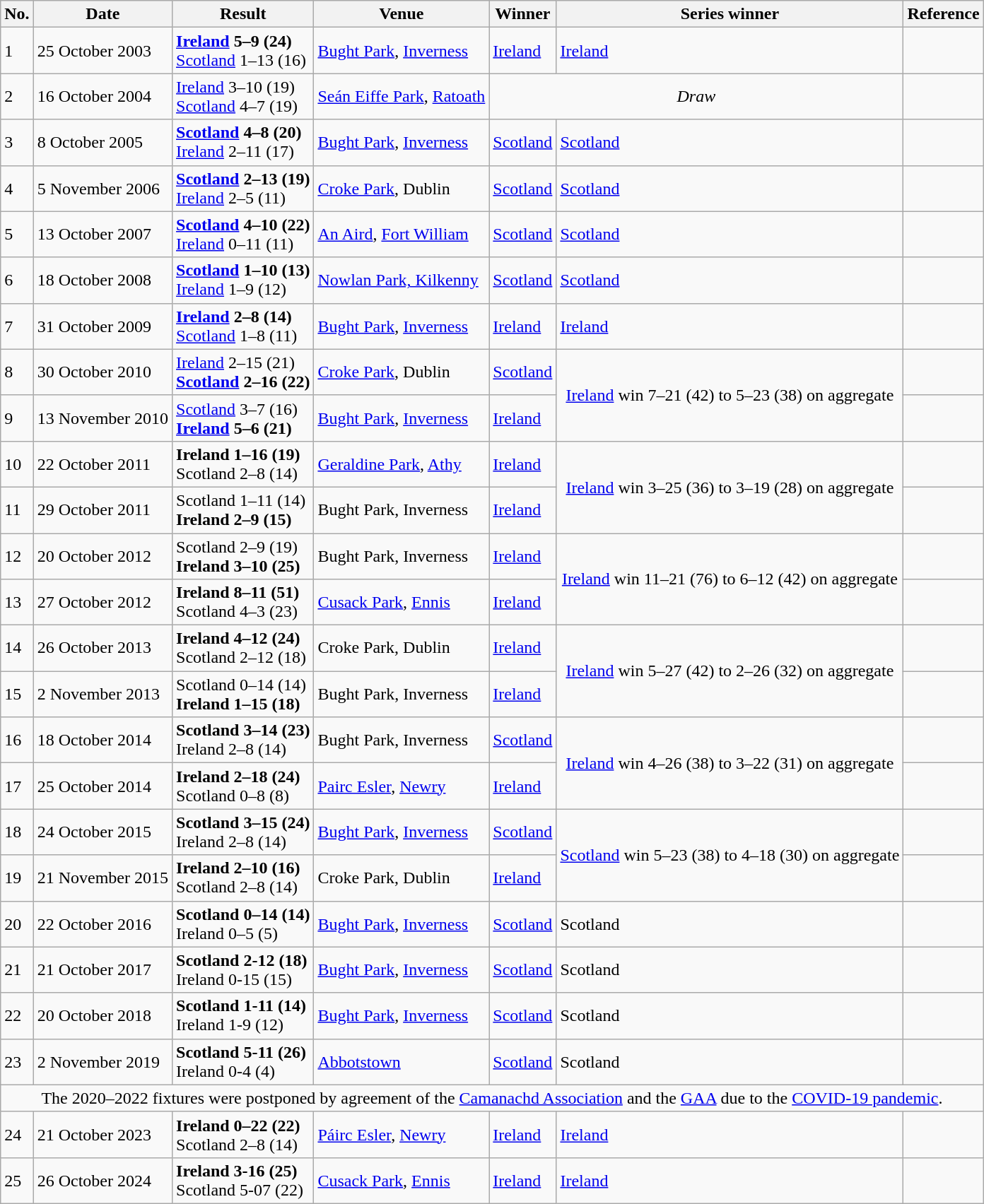<table class="wikitable">
<tr>
<th>No.</th>
<th>Date</th>
<th>Result</th>
<th>Venue</th>
<th>Winner</th>
<th>Series winner</th>
<th>Reference</th>
</tr>
<tr>
<td>1</td>
<td>25 October 2003</td>
<td><strong><a href='#'>Ireland</a> 5–9 (24)</strong><br><a href='#'>Scotland</a> 1–13 (16)</td>
<td><a href='#'>Bught Park</a>, <a href='#'>Inverness</a></td>
<td> <a href='#'>Ireland</a></td>
<td> <a href='#'>Ireland</a></td>
<td></td>
</tr>
<tr>
<td>2</td>
<td>16 October 2004</td>
<td><a href='#'>Ireland</a> 3–10 (19)<br><a href='#'>Scotland</a> 4–7 (19)</td>
<td><a href='#'>Seán Eiffe Park</a>, <a href='#'>Ratoath</a></td>
<td align=center colspan=2><em>Draw</em></td>
<td></td>
</tr>
<tr>
<td>3</td>
<td>8 October 2005</td>
<td><strong><a href='#'>Scotland</a> 4–8 (20)</strong><br><a href='#'>Ireland</a> 2–11 (17)</td>
<td><a href='#'>Bught Park</a>, <a href='#'>Inverness</a></td>
<td> <a href='#'>Scotland</a></td>
<td> <a href='#'>Scotland</a></td>
<td></td>
</tr>
<tr>
<td>4</td>
<td>5 November 2006</td>
<td><strong><a href='#'>Scotland</a> 2–13 (19)</strong><br><a href='#'>Ireland</a> 2–5 (11)</td>
<td><a href='#'>Croke Park</a>, Dublin</td>
<td> <a href='#'>Scotland</a></td>
<td> <a href='#'>Scotland</a></td>
<td></td>
</tr>
<tr>
<td>5</td>
<td>13 October 2007</td>
<td><strong><a href='#'>Scotland</a> 4–10 (22)</strong><br><a href='#'>Ireland</a> 0–11 (11)</td>
<td><a href='#'>An Aird</a>, <a href='#'>Fort William</a></td>
<td> <a href='#'>Scotland</a></td>
<td> <a href='#'>Scotland</a></td>
<td></td>
</tr>
<tr>
<td>6</td>
<td>18 October 2008</td>
<td><strong><a href='#'>Scotland</a> 1–10 (13)</strong><br><a href='#'>Ireland</a> 1–9 (12)</td>
<td><a href='#'>Nowlan Park, Kilkenny</a></td>
<td> <a href='#'>Scotland</a></td>
<td> <a href='#'>Scotland</a></td>
<td></td>
</tr>
<tr>
<td>7</td>
<td>31 October 2009</td>
<td><strong><a href='#'>Ireland</a> 2–8 (14)</strong><br><a href='#'>Scotland</a> 1–8 (11)</td>
<td><a href='#'>Bught Park</a>, <a href='#'>Inverness</a></td>
<td> <a href='#'>Ireland</a></td>
<td> <a href='#'>Ireland</a></td>
<td></td>
</tr>
<tr>
<td>8</td>
<td>30 October 2010</td>
<td><a href='#'>Ireland</a> 2–15 (21)<br><strong><a href='#'>Scotland</a> 2–16 (22)</strong></td>
<td><a href='#'>Croke Park</a>, Dublin</td>
<td> <a href='#'>Scotland</a></td>
<td colspan="1" rowspan="2" style="text-align: center;"> <a href='#'>Ireland</a> win 7–21 (42) to 5–23 (38) on aggregate</td>
<td></td>
</tr>
<tr>
<td>9</td>
<td>13 November 2010</td>
<td><a href='#'>Scotland</a> 3–7 (16)<br><strong><a href='#'>Ireland</a> 5–6 (21)</strong></td>
<td><a href='#'>Bught Park</a>, <a href='#'>Inverness</a></td>
<td> <a href='#'>Ireland</a></td>
<td></td>
</tr>
<tr>
<td>10</td>
<td>22 October 2011</td>
<td><strong>Ireland 1–16 (19)</strong><br> Scotland 2–8 (14)</td>
<td><a href='#'>Geraldine Park</a>, <a href='#'>Athy</a></td>
<td> <a href='#'>Ireland</a></td>
<td colspan="1" rowspan="2" style="text-align: center;"> <a href='#'>Ireland</a> win 3–25 (36) to 3–19 (28) on aggregate</td>
<td></td>
</tr>
<tr>
<td>11</td>
<td>29 October 2011</td>
<td>Scotland 1–11 (14)<br><strong>Ireland 2–9 (15)</strong></td>
<td>Bught Park, Inverness</td>
<td> <a href='#'>Ireland</a></td>
<td></td>
</tr>
<tr>
<td>12</td>
<td>20 October 2012</td>
<td>Scotland 2–9 (19)<br><strong>Ireland 3–10 (25)</strong></td>
<td>Bught Park, Inverness</td>
<td> <a href='#'>Ireland</a></td>
<td colspan="1" rowspan="2" style="text-align: center;"> <a href='#'>Ireland</a> win 11–21 (76) to 6–12 (42) on aggregate</td>
<td></td>
</tr>
<tr>
<td>13</td>
<td>27 October 2012</td>
<td><strong>Ireland 8–11 (51)</strong><br>Scotland 4–3 (23)</td>
<td><a href='#'>Cusack Park</a>, <a href='#'>Ennis</a></td>
<td> <a href='#'>Ireland</a></td>
<td></td>
</tr>
<tr>
<td>14</td>
<td>26 October 2013</td>
<td><strong>Ireland 4–12 (24)</strong><br>Scotland 2–12 (18)</td>
<td>Croke Park, Dublin</td>
<td> <a href='#'>Ireland</a></td>
<td colspan="1" rowspan="2" style="text-align: center;"> <a href='#'>Ireland</a> win 5–27 (42) to 2–26 (32) on aggregate</td>
<td></td>
</tr>
<tr>
<td>15</td>
<td>2 November 2013</td>
<td>Scotland 0–14 (14)<br><strong>Ireland 1–15 (18)</strong></td>
<td>Bught Park, Inverness</td>
<td> <a href='#'>Ireland</a></td>
<td></td>
</tr>
<tr>
<td>16</td>
<td>18 October 2014</td>
<td><strong>Scotland 3–14 (23)</strong><br>Ireland 2–8 (14)</td>
<td>Bught Park, Inverness</td>
<td> <a href='#'>Scotland</a></td>
<td colspan="1" rowspan="2" style="text-align: center;"> <a href='#'>Ireland</a> win 4–26 (38) to 3–22 (31) on aggregate</td>
<td></td>
</tr>
<tr>
<td>17</td>
<td>25 October 2014</td>
<td><strong>Ireland 2–18 (24)</strong><br>Scotland 0–8 (8)</td>
<td><a href='#'>Pairc Esler</a>, <a href='#'>Newry</a></td>
<td> <a href='#'>Ireland</a></td>
<td></td>
</tr>
<tr>
<td>18</td>
<td>24 October 2015</td>
<td><strong>Scotland 3–15 (24)</strong><br>Ireland 2–8 (14)</td>
<td><a href='#'>Bught Park</a>, <a href='#'>Inverness</a></td>
<td> <a href='#'>Scotland</a></td>
<td colspan="1" rowspan="2" style="text-align: center;"> <a href='#'>Scotland</a> win 5–23 (38) to 4–18 (30) on aggregate</td>
<td></td>
</tr>
<tr>
<td>19</td>
<td>21 November 2015</td>
<td><strong>Ireland 2–10 (16)</strong><br>Scotland 2–8 (14)</td>
<td>Croke Park, Dublin</td>
<td> <a href='#'>Ireland</a></td>
<td></td>
</tr>
<tr>
<td>20</td>
<td>22 October 2016</td>
<td><strong>Scotland 0–14 (14)</strong><br>Ireland 0–5 (5)</td>
<td><a href='#'>Bught Park</a>, <a href='#'>Inverness</a></td>
<td> <a href='#'>Scotland</a></td>
<td> Scotland</td>
<td></td>
</tr>
<tr>
<td>21</td>
<td>21 October 2017</td>
<td><strong>Scotland 2-12 (18)</strong> <br>Ireland 0-15 (15)</td>
<td><a href='#'>Bught Park</a>, <a href='#'>Inverness</a></td>
<td> <a href='#'>Scotland</a></td>
<td> Scotland</td>
<td></td>
</tr>
<tr>
<td>22</td>
<td>20 October 2018</td>
<td><strong>Scotland 1-11 (14)</strong><br>Ireland 1-9 (12)</td>
<td><a href='#'>Bught Park</a>, <a href='#'>Inverness</a></td>
<td> <a href='#'>Scotland</a></td>
<td> Scotland</td>
<td></td>
</tr>
<tr>
<td>23</td>
<td>2 November 2019</td>
<td><strong>Scotland 5-11 (26)</strong><br>Ireland 0-4 (4)</td>
<td><a href='#'>Abbotstown</a></td>
<td> <a href='#'>Scotland</a></td>
<td> Scotland</td>
<td></td>
</tr>
<tr>
<td align=center colspan="7">The 2020–2022 fixtures were postponed by agreement of the <a href='#'>Camanachd Association</a> and the <a href='#'>GAA</a> due to the <a href='#'>COVID-19 pandemic</a>.</td>
</tr>
<tr>
<td>24</td>
<td>21 October 2023</td>
<td><strong>Ireland 0–22 (22)</strong><br>Scotland 2–8 (14)</td>
<td><a href='#'>Páirc Esler</a>, <a href='#'>Newry</a></td>
<td> <a href='#'>Ireland</a></td>
<td> <a href='#'>Ireland</a></td>
<td></td>
</tr>
<tr>
<td>25</td>
<td>26 October 2024</td>
<td><strong>Ireland 3-16 (25)</strong><br>Scotland 5-07 (22) </td>
<td><a href='#'>Cusack Park</a>, <a href='#'>Ennis</a></td>
<td> <a href='#'>Ireland</a></td>
<td> <a href='#'>Ireland</a></td>
<td></td>
</tr>
</table>
